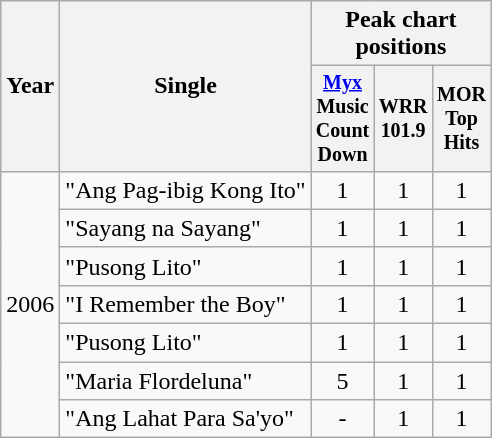<table class="wikitable" style="text-align:center;">
<tr>
<th rowspan=2>Year</th>
<th rowspan=2>Single</th>
<th colspan=3>Peak chart positions</th>
</tr>
<tr style="font-size:smaller;">
<th width=30><a href='#'>Myx</a> Music Count Down</th>
<th width=30>WRR 101.9</th>
<th width=30>MOR Top Hits</th>
</tr>
<tr>
<td rowspan="7">2006</td>
<td style="text-align:left;">"Ang Pag-ibig Kong Ito"</td>
<td>1</td>
<td>1</td>
<td>1</td>
</tr>
<tr>
<td style="text-align:left;">"Sayang na Sayang"</td>
<td>1</td>
<td>1</td>
<td>1</td>
</tr>
<tr>
<td style="text-align:left;">"Pusong Lito"</td>
<td>1</td>
<td>1</td>
<td>1</td>
</tr>
<tr>
<td style="text-align:left;">"I Remember the Boy"</td>
<td>1</td>
<td>1</td>
<td>1</td>
</tr>
<tr>
<td style="text-align:left;">"Pusong Lito"</td>
<td>1</td>
<td>1</td>
<td>1</td>
</tr>
<tr>
<td style="text-align:left;">"Maria Flordeluna"</td>
<td>5</td>
<td>1</td>
<td>1</td>
</tr>
<tr>
<td style="text-align:left;">"Ang Lahat Para Sa'yo"</td>
<td>-</td>
<td>1</td>
<td>1</td>
</tr>
</table>
